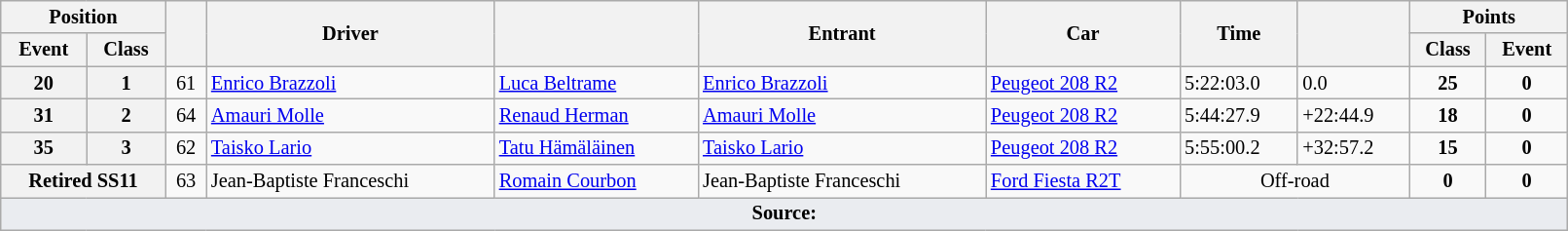<table class="wikitable" width=85% style="font-size: 85%;">
<tr>
<th colspan="2">Position</th>
<th rowspan="2"></th>
<th rowspan="2">Driver</th>
<th rowspan="2"></th>
<th rowspan="2">Entrant</th>
<th rowspan="2">Car</th>
<th rowspan="2">Time</th>
<th rowspan="2"></th>
<th colspan="2">Points</th>
</tr>
<tr>
<th>Event</th>
<th>Class</th>
<th>Class</th>
<th>Event</th>
</tr>
<tr>
<th>20</th>
<th>1</th>
<td align="center">61</td>
<td><a href='#'>Enrico Brazzoli</a></td>
<td><a href='#'>Luca Beltrame</a></td>
<td><a href='#'>Enrico Brazzoli</a></td>
<td nowrap><a href='#'>Peugeot 208 R2</a></td>
<td>5:22:03.0</td>
<td>0.0</td>
<td align="center"><strong>25</strong></td>
<td align="center"><strong>0</strong></td>
</tr>
<tr>
<th>31</th>
<th>2</th>
<td align="center">64</td>
<td><a href='#'>Amauri Molle</a></td>
<td><a href='#'>Renaud Herman</a></td>
<td><a href='#'>Amauri Molle</a></td>
<td><a href='#'>Peugeot 208 R2</a></td>
<td>5:44:27.9</td>
<td>+22:44.9</td>
<td align="center"><strong>18</strong></td>
<td align="center"><strong>0</strong></td>
</tr>
<tr>
<th>35</th>
<th>3</th>
<td align="center">62</td>
<td><a href='#'>Taisko Lario</a></td>
<td><a href='#'>Tatu Hämäläinen</a></td>
<td><a href='#'>Taisko Lario</a></td>
<td><a href='#'>Peugeot 208 R2</a></td>
<td>5:55:00.2</td>
<td>+32:57.2</td>
<td align="center"><strong>15</strong></td>
<td align="center"><strong>0</strong></td>
</tr>
<tr>
<th colspan="2" nowrap>Retired SS11</th>
<td align="center">63</td>
<td nowrap>Jean-Baptiste Franceschi</td>
<td nowrap><a href='#'>Romain Courbon</a></td>
<td nowrap>Jean-Baptiste Franceschi</td>
<td><a href='#'>Ford Fiesta R2T</a></td>
<td align="center" colspan="2">Off-road</td>
<td align="center"><strong>0</strong></td>
<td align="center"><strong>0</strong></td>
</tr>
<tr>
<td style="background-color:#EAECF0; text-align:center" colspan="11"><strong>Source:</strong></td>
</tr>
</table>
